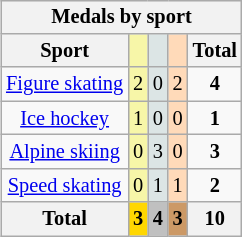<table class=wikitable style=font-size:85%;float:right;text-align:center>
<tr>
<th colspan=5>Medals by sport</th>
</tr>
<tr>
<th>Sport</th>
<td bgcolor=F7F6A8></td>
<td bgcolor=DCE5E5></td>
<td bgcolor=FFDAB9></td>
<th>Total</th>
</tr>
<tr>
<td><a href='#'>Figure skating</a></td>
<td bgcolor=F7F6A8>2</td>
<td bgcolor=DCE5E5>0</td>
<td bgcolor=FFDAB9>2</td>
<td><strong>4</strong></td>
</tr>
<tr>
<td><a href='#'>Ice hockey</a></td>
<td bgcolor=F7F6A8>1</td>
<td bgcolor=DCE5E5>0</td>
<td bgcolor=FFDAB9>0</td>
<td><strong>1</strong></td>
</tr>
<tr>
<td><a href='#'>Alpine skiing</a></td>
<td bgcolor=F7F6A8>0</td>
<td bgcolor=DCE5E5>3</td>
<td bgcolor=FFDAB9>0</td>
<td><strong>3</strong></td>
</tr>
<tr>
<td><a href='#'>Speed skating</a></td>
<td bgcolor=F7F6A8>0</td>
<td bgcolor=DCE5E5>1</td>
<td bgcolor=FFDAB9>1</td>
<td><strong>2</strong></td>
</tr>
<tr>
<th>Total</th>
<th style=background:gold>3</th>
<th style=background:silver>4</th>
<th style=background:#c96>3</th>
<th>10</th>
</tr>
</table>
